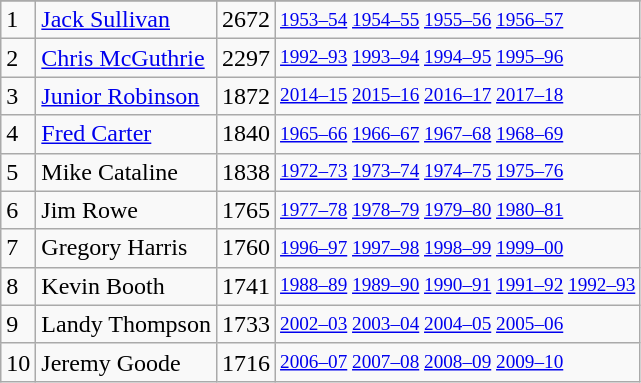<table class="wikitable">
<tr>
</tr>
<tr>
<td>1</td>
<td><a href='#'>Jack Sullivan</a></td>
<td>2672</td>
<td style="font-size:80%;"><a href='#'>1953–54</a> <a href='#'>1954–55</a> <a href='#'>1955–56</a> <a href='#'>1956–57</a></td>
</tr>
<tr>
<td>2</td>
<td><a href='#'>Chris McGuthrie</a></td>
<td>2297</td>
<td style="font-size:80%;"><a href='#'>1992–93</a> <a href='#'>1993–94</a> <a href='#'>1994–95</a> <a href='#'>1995–96</a></td>
</tr>
<tr>
<td>3</td>
<td><a href='#'>Junior Robinson</a></td>
<td>1872</td>
<td style="font-size:80%;"><a href='#'>2014–15</a> <a href='#'>2015–16</a> <a href='#'>2016–17</a> <a href='#'>2017–18</a></td>
</tr>
<tr>
<td>4</td>
<td><a href='#'>Fred Carter</a></td>
<td>1840</td>
<td style="font-size:80%;"><a href='#'>1965–66</a> <a href='#'>1966–67</a> <a href='#'>1967–68</a> <a href='#'>1968–69</a></td>
</tr>
<tr>
<td>5</td>
<td>Mike Cataline</td>
<td>1838</td>
<td style="font-size:80%;"><a href='#'>1972–73</a> <a href='#'>1973–74</a> <a href='#'>1974–75</a> <a href='#'>1975–76</a></td>
</tr>
<tr>
<td>6</td>
<td>Jim Rowe</td>
<td>1765</td>
<td style="font-size:80%;"><a href='#'>1977–78</a> <a href='#'>1978–79</a> <a href='#'>1979–80</a> <a href='#'>1980–81</a></td>
</tr>
<tr>
<td>7</td>
<td>Gregory Harris</td>
<td>1760</td>
<td style="font-size:80%;"><a href='#'>1996–97</a> <a href='#'>1997–98</a> <a href='#'>1998–99</a> <a href='#'>1999–00</a></td>
</tr>
<tr>
<td>8</td>
<td>Kevin Booth</td>
<td>1741</td>
<td style="font-size:80%;"><a href='#'>1988–89</a> <a href='#'>1989–90</a> <a href='#'>1990–91</a> <a href='#'>1991–92</a> <a href='#'>1992–93</a></td>
</tr>
<tr>
<td>9</td>
<td>Landy Thompson</td>
<td>1733</td>
<td style="font-size:80%;"><a href='#'>2002–03</a> <a href='#'>2003–04</a> <a href='#'>2004–05</a> <a href='#'>2005–06</a></td>
</tr>
<tr>
<td>10</td>
<td>Jeremy Goode</td>
<td>1716</td>
<td style="font-size:80%;"><a href='#'>2006–07</a> <a href='#'>2007–08</a> <a href='#'>2008–09</a> <a href='#'>2009–10</a></td>
</tr>
</table>
